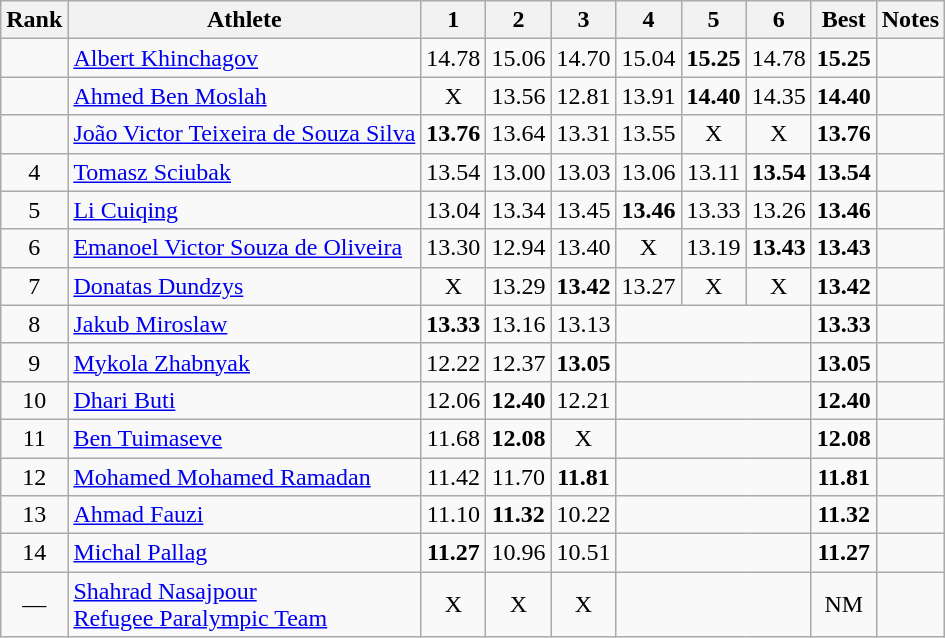<table class="wikitable sortable" style="text-align:center">
<tr>
<th>Rank</th>
<th>Athlete</th>
<th>1</th>
<th>2</th>
<th>3</th>
<th>4</th>
<th>5</th>
<th>6</th>
<th>Best</th>
<th>Notes</th>
</tr>
<tr>
<td></td>
<td style="text-align:left"><a href='#'>Albert Khinchagov</a><br></td>
<td>14.78</td>
<td>15.06</td>
<td>14.70</td>
<td>15.04</td>
<td><strong>15.25</strong></td>
<td>14.78</td>
<td><strong>15.25</strong></td>
<td></td>
</tr>
<tr>
<td></td>
<td style="text-align:left"><a href='#'>Ahmed Ben Moslah</a><br></td>
<td>X</td>
<td>13.56</td>
<td>12.81</td>
<td>13.91</td>
<td><strong>14.40</strong></td>
<td>14.35</td>
<td><strong>14.40</strong></td>
<td></td>
</tr>
<tr>
<td></td>
<td style="text-align:left"><a href='#'>João Victor Teixeira de Souza Silva</a><br></td>
<td><strong>13.76</strong></td>
<td>13.64</td>
<td>13.31</td>
<td>13.55</td>
<td>X</td>
<td>X</td>
<td><strong>13.76</strong></td>
<td></td>
</tr>
<tr>
<td>4</td>
<td style="text-align:left"><a href='#'>Tomasz Sciubak</a><br></td>
<td 13.22>13.54</td>
<td>13.00</td>
<td>13.03</td>
<td>13.06</td>
<td>13.11</td>
<td><strong>13.54</strong></td>
<td><strong>13.54</strong></td>
<td></td>
</tr>
<tr>
<td>5</td>
<td style="text-align:left"><a href='#'>Li Cuiqing</a><br></td>
<td>13.04</td>
<td>13.34</td>
<td>13.45</td>
<td><strong>13.46</strong></td>
<td>13.33</td>
<td>13.26</td>
<td><strong>13.46</strong></td>
<td></td>
</tr>
<tr>
<td>6</td>
<td style="text-align:left"><a href='#'>Emanoel Victor Souza de Oliveira</a><br></td>
<td>13.30</td>
<td>12.94</td>
<td>13.40</td>
<td>X</td>
<td>13.19</td>
<td><strong>13.43</strong></td>
<td><strong>13.43</strong></td>
<td></td>
</tr>
<tr>
<td>7</td>
<td style="text-align:left"><a href='#'>Donatas Dundzys</a><br></td>
<td>X</td>
<td>13.29</td>
<td><strong>13.42</strong></td>
<td>13.27</td>
<td>X</td>
<td>X</td>
<td><strong>13.42</strong></td>
<td></td>
</tr>
<tr>
<td>8</td>
<td style="text-align:left"><a href='#'>Jakub Miroslaw</a><br></td>
<td><strong>13.33</strong></td>
<td>13.16</td>
<td>13.13</td>
<td colspan=3></td>
<td><strong>13.33</strong></td>
<td></td>
</tr>
<tr>
<td>9</td>
<td style="text-align:left"><a href='#'>Mykola Zhabnyak</a><br></td>
<td>12.22</td>
<td>12.37</td>
<td><strong>13.05</strong></td>
<td colspan=3></td>
<td><strong>13.05</strong></td>
<td></td>
</tr>
<tr>
<td>10</td>
<td style="text-align:left"><a href='#'>Dhari Buti</a><br></td>
<td>12.06</td>
<td><strong>12.40</strong></td>
<td>12.21</td>
<td colspan=3></td>
<td><strong>12.40</strong></td>
<td></td>
</tr>
<tr>
<td>11</td>
<td style="text-align:left"><a href='#'>Ben Tuimaseve</a><br></td>
<td>11.68</td>
<td><strong>12.08</strong></td>
<td>X</td>
<td colspan=3></td>
<td><strong>12.08</strong></td>
<td></td>
</tr>
<tr>
<td>12</td>
<td style="text-align:left"><a href='#'>Mohamed Mohamed Ramadan</a><br></td>
<td>11.42</td>
<td>11.70</td>
<td><strong>11.81</strong></td>
<td colspan=3></td>
<td><strong>11.81</strong></td>
<td></td>
</tr>
<tr>
<td>13</td>
<td style="text-align:left"><a href='#'>Ahmad Fauzi</a><br></td>
<td>11.10</td>
<td><strong>11.32</strong></td>
<td>10.22</td>
<td colspan=3></td>
<td><strong>11.32</strong></td>
<td></td>
</tr>
<tr>
<td>14</td>
<td style="text-align:left"><a href='#'>Michal Pallag</a><br></td>
<td><strong>11.27</strong></td>
<td>10.96</td>
<td>10.51</td>
<td colspan=3></td>
<td><strong>11.27</strong></td>
<td></td>
</tr>
<tr>
<td>—</td>
<td style="text-align:left"><a href='#'>Shahrad Nasajpour</a><br><a href='#'>Refugee Paralympic Team</a></td>
<td>X</td>
<td>X</td>
<td>X</td>
<td colspan=3></td>
<td>NM</td>
<td></td>
</tr>
</table>
